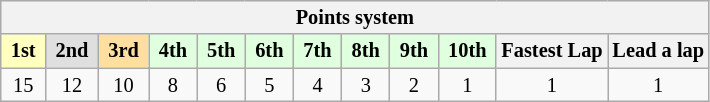<table class="wikitable" style="font-size: 85%; text-align: center;">
<tr>
<th colspan="19">Points system</th>
</tr>
<tr>
<td style="background:#ffffbf;"> <strong>1st</strong> </td>
<td style="background:#dfdfdf;"> <strong>2nd</strong> </td>
<td style="background:#ffdf9f;"> <strong>3rd</strong> </td>
<td style="background:#dfffdf;"> <strong>4th</strong> </td>
<td style="background:#dfffdf;"> <strong>5th</strong> </td>
<td style="background:#dfffdf;"> <strong>6th</strong> </td>
<td style="background:#dfffdf;"> <strong>7th</strong> </td>
<td style="background:#dfffdf;"> <strong>8th</strong> </td>
<td style="background:#dfffdf;"> <strong>9th</strong> </td>
<td style="background:#dfffdf;"> <strong>10th</strong> </td>
<th>Fastest Lap</th>
<th>Lead a lap</th>
</tr>
<tr>
<td>15</td>
<td>12</td>
<td>10</td>
<td>8</td>
<td>6</td>
<td>5</td>
<td>4</td>
<td>3</td>
<td>2</td>
<td>1</td>
<td>1</td>
<td>1</td>
</tr>
</table>
